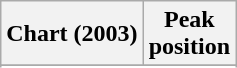<table class="wikitable sortable plainrowheaders" style="text-align:center">
<tr>
<th>Chart (2003)</th>
<th>Peak<br>position</th>
</tr>
<tr>
</tr>
<tr>
</tr>
<tr>
</tr>
<tr>
</tr>
<tr>
</tr>
<tr>
</tr>
<tr>
</tr>
</table>
